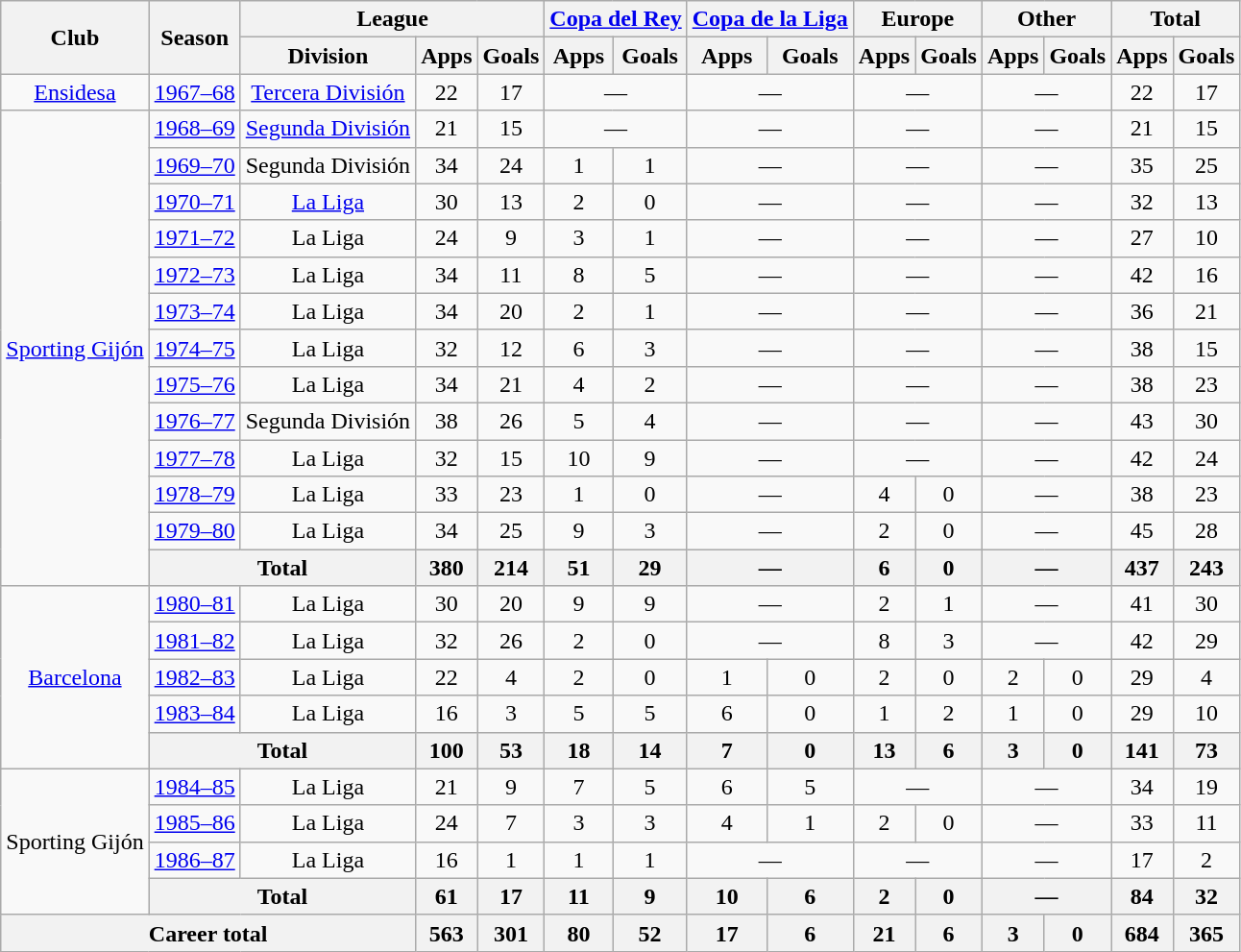<table class="wikitable" style="text-align:center">
<tr>
<th rowspan="2">Club</th>
<th rowspan="2">Season</th>
<th colspan="3">League</th>
<th colspan="2"><a href='#'>Copa del Rey</a></th>
<th colspan="2"><a href='#'>Copa de la Liga</a></th>
<th colspan="2">Europe</th>
<th colspan="2">Other</th>
<th colspan="2">Total</th>
</tr>
<tr>
<th>Division</th>
<th>Apps</th>
<th>Goals</th>
<th>Apps</th>
<th>Goals</th>
<th>Apps</th>
<th>Goals</th>
<th>Apps</th>
<th>Goals</th>
<th>Apps</th>
<th>Goals</th>
<th>Apps</th>
<th>Goals</th>
</tr>
<tr>
<td><a href='#'>Ensidesa</a></td>
<td><a href='#'>1967–68</a></td>
<td><a href='#'>Tercera División</a></td>
<td>22</td>
<td>17</td>
<td colspan="2">—</td>
<td colspan="2">—</td>
<td colspan="2">—</td>
<td colspan="2">—</td>
<td>22</td>
<td>17</td>
</tr>
<tr>
<td rowspan="13"><a href='#'>Sporting Gijón</a></td>
<td><a href='#'>1968–69</a></td>
<td><a href='#'>Segunda División</a></td>
<td>21</td>
<td>15</td>
<td colspan="2">—</td>
<td colspan="2">—</td>
<td colspan="2">—</td>
<td colspan="2">—</td>
<td>21</td>
<td>15</td>
</tr>
<tr>
<td><a href='#'>1969–70</a></td>
<td>Segunda División</td>
<td>34</td>
<td>24</td>
<td>1</td>
<td>1</td>
<td colspan="2">—</td>
<td colspan="2">—</td>
<td colspan="2">—</td>
<td>35</td>
<td>25</td>
</tr>
<tr>
<td><a href='#'>1970–71</a></td>
<td><a href='#'>La Liga</a></td>
<td>30</td>
<td>13</td>
<td>2</td>
<td>0</td>
<td colspan="2">—</td>
<td colspan="2">—</td>
<td colspan="2">—</td>
<td>32</td>
<td>13</td>
</tr>
<tr>
<td><a href='#'>1971–72</a></td>
<td>La Liga</td>
<td>24</td>
<td>9</td>
<td>3</td>
<td>1</td>
<td colspan="2">—</td>
<td colspan="2">—</td>
<td colspan="2">—</td>
<td>27</td>
<td>10</td>
</tr>
<tr>
<td><a href='#'>1972–73</a></td>
<td>La Liga</td>
<td>34</td>
<td>11</td>
<td>8</td>
<td>5</td>
<td colspan="2">—</td>
<td colspan="2">—</td>
<td colspan="2">—</td>
<td>42</td>
<td>16</td>
</tr>
<tr>
<td><a href='#'>1973–74</a></td>
<td>La Liga</td>
<td>34</td>
<td>20</td>
<td>2</td>
<td>1</td>
<td colspan="2">—</td>
<td colspan="2">—</td>
<td colspan="2">—</td>
<td>36</td>
<td>21</td>
</tr>
<tr>
<td><a href='#'>1974–75</a></td>
<td>La Liga</td>
<td>32</td>
<td>12</td>
<td>6</td>
<td>3</td>
<td colspan="2">—</td>
<td colspan="2">—</td>
<td colspan="2">—</td>
<td>38</td>
<td>15</td>
</tr>
<tr>
<td><a href='#'>1975–76</a></td>
<td>La Liga</td>
<td>34</td>
<td>21</td>
<td>4</td>
<td>2</td>
<td colspan="2">—</td>
<td colspan="2">—</td>
<td colspan="2">—</td>
<td>38</td>
<td>23</td>
</tr>
<tr>
<td><a href='#'>1976–77</a></td>
<td>Segunda División</td>
<td>38</td>
<td>26</td>
<td>5</td>
<td>4</td>
<td colspan="2">—</td>
<td colspan="2">—</td>
<td colspan="2">—</td>
<td>43</td>
<td>30</td>
</tr>
<tr>
<td><a href='#'>1977–78</a></td>
<td>La Liga</td>
<td>32</td>
<td>15</td>
<td>10</td>
<td>9</td>
<td colspan="2">—</td>
<td colspan="2">—</td>
<td colspan="2">—</td>
<td>42</td>
<td>24</td>
</tr>
<tr>
<td><a href='#'>1978–79</a></td>
<td>La Liga</td>
<td>33</td>
<td>23</td>
<td>1</td>
<td>0</td>
<td colspan="2">—</td>
<td>4</td>
<td>0</td>
<td colspan="2">—</td>
<td>38</td>
<td>23</td>
</tr>
<tr>
<td><a href='#'>1979–80</a></td>
<td>La Liga</td>
<td>34</td>
<td>25</td>
<td>9</td>
<td>3</td>
<td colspan="2">—</td>
<td>2</td>
<td>0</td>
<td colspan="2">—</td>
<td>45</td>
<td>28</td>
</tr>
<tr>
<th colspan="2">Total</th>
<th>380</th>
<th>214</th>
<th>51</th>
<th>29</th>
<th colspan="2">—</th>
<th>6</th>
<th>0</th>
<th colspan="2">—</th>
<th>437</th>
<th>243</th>
</tr>
<tr>
<td rowspan="5"><a href='#'>Barcelona</a></td>
<td><a href='#'>1980–81</a></td>
<td>La Liga</td>
<td>30</td>
<td>20</td>
<td>9</td>
<td>9</td>
<td colspan="2">—</td>
<td>2</td>
<td>1</td>
<td colspan="2">—</td>
<td>41</td>
<td>30</td>
</tr>
<tr>
<td><a href='#'>1981–82</a></td>
<td>La Liga</td>
<td>32</td>
<td>26</td>
<td>2</td>
<td>0</td>
<td colspan="2">—</td>
<td>8</td>
<td>3</td>
<td colspan="2">—</td>
<td>42</td>
<td>29</td>
</tr>
<tr>
<td><a href='#'>1982–83</a></td>
<td>La Liga</td>
<td>22</td>
<td>4</td>
<td>2</td>
<td>0</td>
<td>1</td>
<td>0</td>
<td>2</td>
<td>0</td>
<td>2</td>
<td>0</td>
<td>29</td>
<td>4</td>
</tr>
<tr>
<td><a href='#'>1983–84</a></td>
<td>La Liga</td>
<td>16</td>
<td>3</td>
<td>5</td>
<td>5</td>
<td>6</td>
<td>0</td>
<td>1</td>
<td>2</td>
<td>1</td>
<td>0</td>
<td>29</td>
<td>10</td>
</tr>
<tr>
<th colspan="2">Total</th>
<th>100</th>
<th>53</th>
<th>18</th>
<th>14</th>
<th>7</th>
<th>0</th>
<th>13</th>
<th>6</th>
<th>3</th>
<th>0</th>
<th>141</th>
<th>73</th>
</tr>
<tr>
<td rowspan="4">Sporting Gijón</td>
<td><a href='#'>1984–85</a></td>
<td>La Liga</td>
<td>21</td>
<td>9</td>
<td>7</td>
<td>5</td>
<td>6</td>
<td>5</td>
<td colspan="2">—</td>
<td colspan="2">—</td>
<td>34</td>
<td>19</td>
</tr>
<tr>
<td><a href='#'>1985–86</a></td>
<td>La Liga</td>
<td>24</td>
<td>7</td>
<td>3</td>
<td>3</td>
<td>4</td>
<td>1</td>
<td>2</td>
<td>0</td>
<td colspan="2">—</td>
<td>33</td>
<td>11</td>
</tr>
<tr>
<td><a href='#'>1986–87</a></td>
<td>La Liga</td>
<td>16</td>
<td>1</td>
<td>1</td>
<td>1</td>
<td colspan="2">—</td>
<td colspan="2">—</td>
<td colspan="2">—</td>
<td>17</td>
<td>2</td>
</tr>
<tr>
<th colspan="2">Total</th>
<th>61</th>
<th>17</th>
<th>11</th>
<th>9</th>
<th>10</th>
<th>6</th>
<th>2</th>
<th>0</th>
<th colspan="2">—</th>
<th>84</th>
<th>32</th>
</tr>
<tr>
<th colspan="3">Career total</th>
<th>563</th>
<th>301</th>
<th>80</th>
<th>52</th>
<th>17</th>
<th>6</th>
<th>21</th>
<th>6</th>
<th>3</th>
<th>0</th>
<th>684</th>
<th>365</th>
</tr>
</table>
